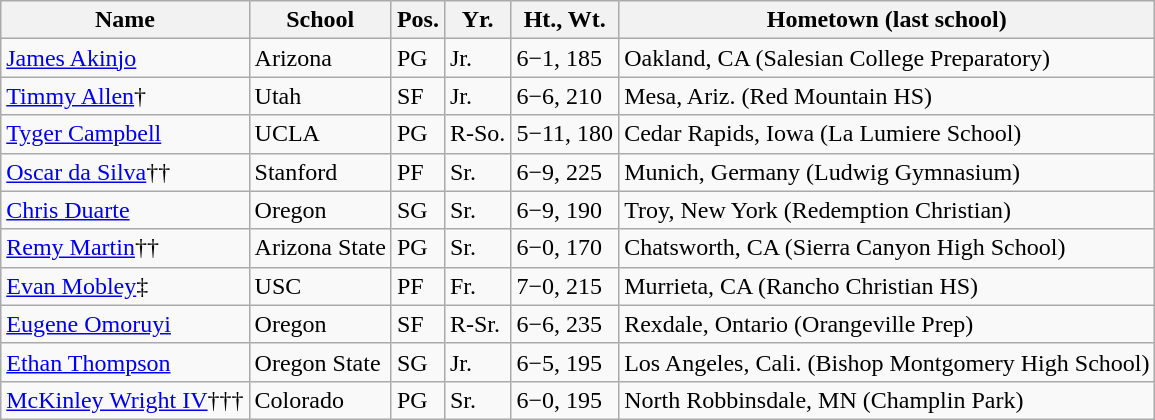<table class="wikitable">
<tr>
<th>Name</th>
<th>School</th>
<th>Pos.</th>
<th>Yr.</th>
<th>Ht., Wt.</th>
<th>Hometown (last school)</th>
</tr>
<tr>
<td><a href='#'>James Akinjo</a></td>
<td>Arizona</td>
<td>PG</td>
<td>Jr.</td>
<td>6−1, 185</td>
<td>Oakland, CA (Salesian College Preparatory)</td>
</tr>
<tr>
<td><a href='#'>Timmy Allen</a>†</td>
<td>Utah</td>
<td>SF</td>
<td>Jr.</td>
<td>6−6, 210</td>
<td>Mesa, Ariz. (Red Mountain HS)</td>
</tr>
<tr>
<td><a href='#'>Tyger Campbell</a></td>
<td>UCLA</td>
<td>PG</td>
<td>R-So.</td>
<td>5−11, 180</td>
<td>Cedar Rapids, Iowa (La Lumiere School)</td>
</tr>
<tr>
<td><a href='#'>Oscar da Silva</a>††</td>
<td>Stanford</td>
<td>PF</td>
<td>Sr.</td>
<td>6−9, 225</td>
<td>Munich, Germany (Ludwig Gymnasium)</td>
</tr>
<tr>
<td><a href='#'>Chris Duarte</a></td>
<td>Oregon</td>
<td>SG</td>
<td>Sr.</td>
<td>6−9, 190</td>
<td>Troy, New York (Redemption Christian)</td>
</tr>
<tr>
<td><a href='#'>Remy Martin</a>††</td>
<td>Arizona State</td>
<td>PG</td>
<td>Sr.</td>
<td>6−0, 170</td>
<td>Chatsworth, CA (Sierra Canyon High School)</td>
</tr>
<tr>
<td><a href='#'>Evan Mobley</a>‡</td>
<td>USC</td>
<td>PF</td>
<td>Fr.</td>
<td>7−0, 215</td>
<td>Murrieta, CA (Rancho Christian HS)</td>
</tr>
<tr>
<td><a href='#'>Eugene Omoruyi</a></td>
<td>Oregon</td>
<td>SF</td>
<td>R-Sr.</td>
<td>6−6, 235</td>
<td>Rexdale, Ontario (Orangeville Prep)</td>
</tr>
<tr>
<td><a href='#'>Ethan Thompson</a></td>
<td>Oregon State</td>
<td>SG</td>
<td>Jr.</td>
<td>6−5, 195</td>
<td>Los Angeles, Cali. (Bishop Montgomery High School)</td>
</tr>
<tr>
<td><a href='#'>McKinley Wright IV</a>†††</td>
<td>Colorado</td>
<td>PG</td>
<td>Sr.</td>
<td>6−0, 195</td>
<td>North Robbinsdale, MN (Champlin Park)</td>
</tr>
</table>
